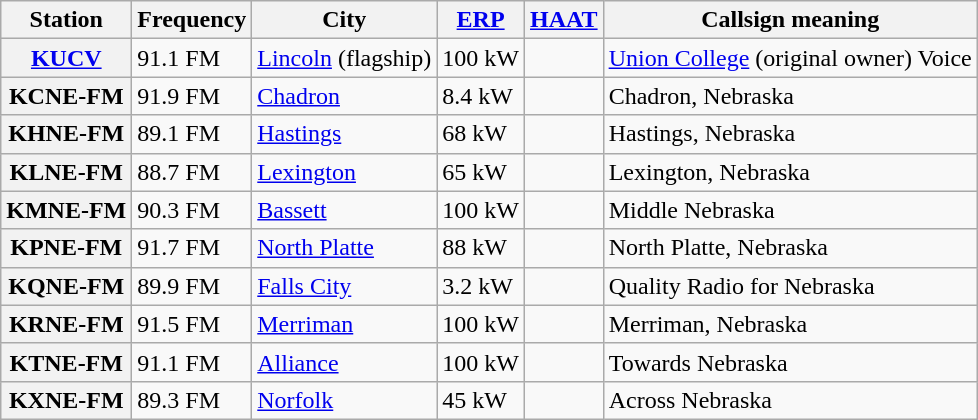<table class="wikitable sortable">
<tr>
<th>Station</th>
<th>Frequency</th>
<th>City</th>
<th data-sort-type="number"><a href='#'>ERP</a></th>
<th data-sort-type="number"><a href='#'>HAAT</a></th>
<th>Callsign meaning</th>
</tr>
<tr style="vertical-align: top; text-align: left;">
<th><a href='#'>KUCV</a></th>
<td>91.1 FM</td>
<td><a href='#'>Lincoln</a> (flagship)</td>
<td>100 kW</td>
<td></td>
<td><a href='#'>Union College</a> (original owner) Voice</td>
</tr>
<tr style="vertical-align: top; text-align: left;">
<th>KCNE-FM</th>
<td>91.9 FM</td>
<td><a href='#'>Chadron</a></td>
<td>8.4 kW</td>
<td></td>
<td>Chadron, Nebraska</td>
</tr>
<tr style="vertical-align: top; text-align: left;">
<th>KHNE-FM</th>
<td>89.1 FM</td>
<td><a href='#'>Hastings</a></td>
<td>68 kW</td>
<td></td>
<td>Hastings, Nebraska</td>
</tr>
<tr style="vertical-align: top; text-align: left;">
<th>KLNE-FM</th>
<td>88.7 FM</td>
<td><a href='#'>Lexington</a></td>
<td>65 kW</td>
<td></td>
<td>Lexington, Nebraska</td>
</tr>
<tr style="vertical-align: top; text-align: left;">
<th>KMNE-FM</th>
<td>90.3 FM</td>
<td><a href='#'>Bassett</a></td>
<td>100 kW</td>
<td></td>
<td>Middle Nebraska</td>
</tr>
<tr style="vertical-align: top; text-align: left;">
<th>KPNE-FM</th>
<td>91.7 FM</td>
<td><a href='#'>North Platte</a></td>
<td>88 kW</td>
<td></td>
<td>North Platte, Nebraska</td>
</tr>
<tr style="vertical-align: top; text-align: left;">
<th>KQNE-FM</th>
<td>89.9 FM</td>
<td><a href='#'>Falls City</a></td>
<td>3.2 kW</td>
<td></td>
<td>Quality Radio for Nebraska</td>
</tr>
<tr style="vertical-align: top; text-align: left;">
<th>KRNE-FM</th>
<td>91.5 FM</td>
<td><a href='#'>Merriman</a></td>
<td>100 kW</td>
<td></td>
<td>Merriman, Nebraska</td>
</tr>
<tr style="vertical-align: top; text-align: left;">
<th>KTNE-FM</th>
<td>91.1 FM</td>
<td><a href='#'>Alliance</a></td>
<td>100 kW</td>
<td></td>
<td>Towards Nebraska</td>
</tr>
<tr style="vertical-align: top; text-align: left;">
<th>KXNE-FM</th>
<td>89.3 FM</td>
<td><a href='#'>Norfolk</a></td>
<td>45 kW</td>
<td></td>
<td>Across Nebraska</td>
</tr>
</table>
